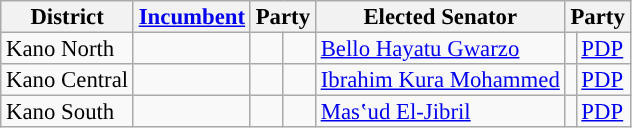<table class="sortable wikitable" style="font-size:95%;line-height:14px;">
<tr>
<th class="unsortable">District</th>
<th class="unsortable"><a href='#'>Incumbent</a></th>
<th colspan="2">Party</th>
<th class="unsortable">Elected Senator</th>
<th colspan="2">Party</th>
</tr>
<tr>
<td>Kano North</td>
<td></td>
<td></td>
<td></td>
<td><a href='#'>Bello Hayatu Gwarzo</a></td>
<td style="background:"></td>
<td><a href='#'>PDP</a></td>
</tr>
<tr>
<td>Kano Central</td>
<td></td>
<td></td>
<td></td>
<td><a href='#'>Ibrahim Kura Mohammed</a></td>
<td style="background:"></td>
<td><a href='#'>PDP</a></td>
</tr>
<tr>
<td>Kano South</td>
<td></td>
<td></td>
<td></td>
<td><a href='#'>Masʽud El-Jibril</a></td>
<td style="background:"></td>
<td><a href='#'>PDP</a></td>
</tr>
</table>
